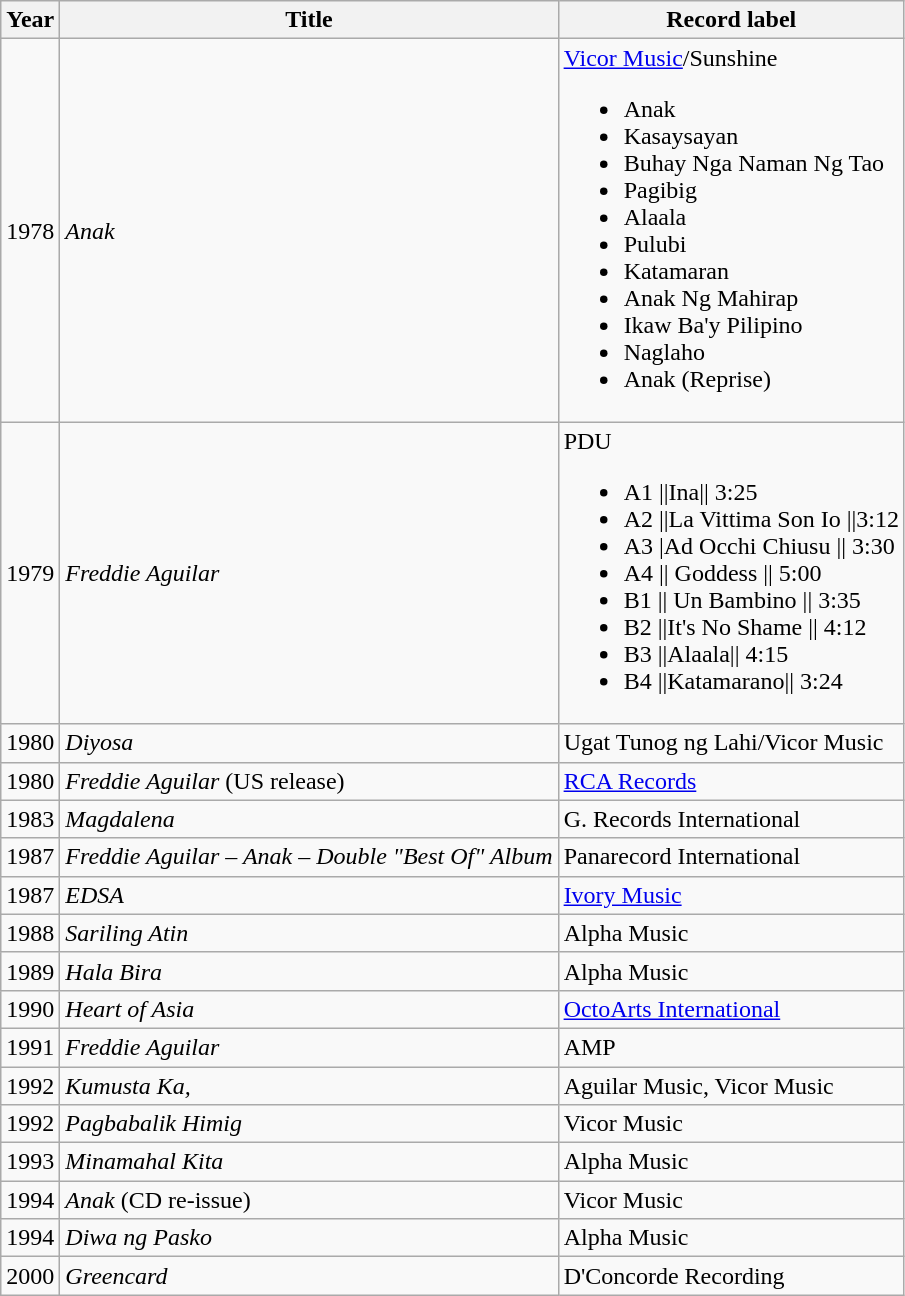<table class="wikitable">
<tr>
<th>Year</th>
<th>Title</th>
<th abbr="Label">Record label</th>
</tr>
<tr>
<td>1978</td>
<td><em>Anak</em></td>
<td><a href='#'>Vicor Music</a>/Sunshine<br><ul><li>Anak</li><li>Kasaysayan</li><li>Buhay Nga Naman Ng Tao</li><li>Pagibig</li><li>Alaala</li><li>Pulubi</li><li>Katamaran</li><li>Anak Ng Mahirap</li><li>Ikaw Ba'y Pilipino</li><li>Naglaho</li><li>Anak (Reprise)</li></ul></td>
</tr>
<tr>
<td>1979</td>
<td><em>Freddie Aguilar</em></td>
<td>PDU<br><ul><li>A1	||Ina||	3:25</li><li>A2	||La Vittima Son Io	||3:12</li><li>A3	|Ad Occhi Chiusu ||	3:30</li><li>A4	|| Goddess  ||	5:00</li><li>B1	|| Un Bambino ||	3:35</li><li>B2	||It's No Shame  ||	4:12</li><li>B3	||Alaala||	4:15</li><li>B4	||Katamarano||	3:24</li></ul></td>
</tr>
<tr>
<td>1980</td>
<td><em>Diyosa</em></td>
<td>Ugat Tunog ng Lahi/Vicor Music</td>
</tr>
<tr>
<td>1980</td>
<td><em>Freddie Aguilar</em> (US release)</td>
<td><a href='#'>RCA Records</a></td>
</tr>
<tr>
<td>1983</td>
<td><em>Magdalena</em></td>
<td>G. Records International</td>
</tr>
<tr>
<td>1987</td>
<td><em>Freddie Aguilar – Anak – Double "Best Of" Album</em></td>
<td>Panarecord International </td>
</tr>
<tr>
<td>1987</td>
<td><em>EDSA</em></td>
<td><a href='#'>Ivory Music</a></td>
</tr>
<tr>
<td>1988</td>
<td><em>Sariling Atin</em></td>
<td>Alpha Music</td>
</tr>
<tr>
<td>1989</td>
<td><em>Hala Bira</em></td>
<td>Alpha Music</td>
</tr>
<tr>
<td>1990</td>
<td><em>Heart of Asia</em></td>
<td><a href='#'>OctoArts International</a></td>
</tr>
<tr>
<td>1991</td>
<td><em>Freddie Aguilar</em></td>
<td>AMP</td>
</tr>
<tr>
<td>1992</td>
<td><em>Kumusta Ka,</em></td>
<td>Aguilar Music, Vicor Music</td>
</tr>
<tr>
<td>1992</td>
<td><em>Pagbabalik Himig</em></td>
<td>Vicor Music</td>
</tr>
<tr>
<td>1993</td>
<td><em>Minamahal Kita</em></td>
<td>Alpha Music</td>
</tr>
<tr>
<td>1994</td>
<td><em>Anak</em> (CD re-issue)</td>
<td>Vicor Music</td>
</tr>
<tr>
<td>1994</td>
<td><em>Diwa ng Pasko</em></td>
<td>Alpha Music</td>
</tr>
<tr>
<td>2000</td>
<td><em>Greencard</em></td>
<td>D'Concorde Recording</td>
</tr>
</table>
